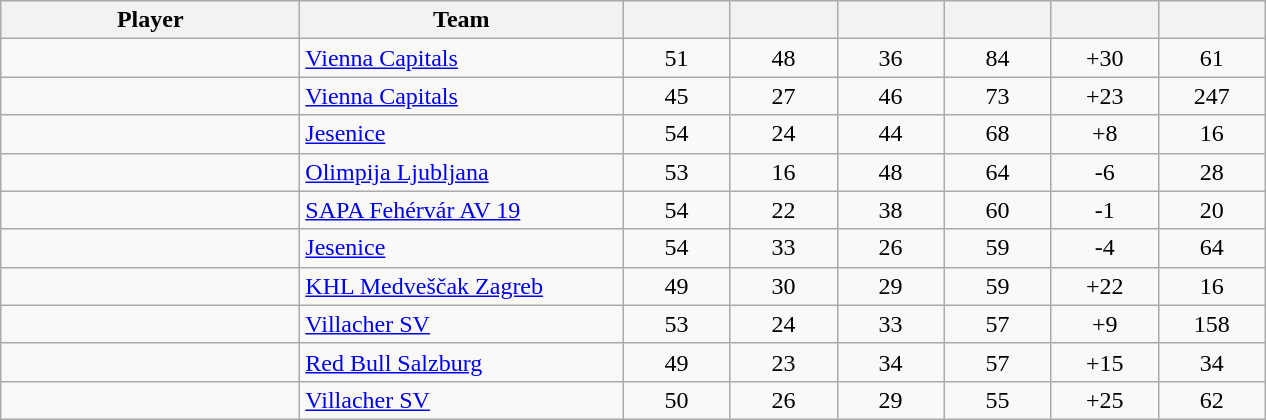<table class="wikitable sortable">
<tr>
<th style="width: 12em;">Player</th>
<th style="width: 13em;">Team</th>
<th style="width: 4em;"></th>
<th style="width: 4em;"></th>
<th style="width: 4em;"></th>
<th style="width: 4em;"></th>
<th style="width: 4em;"></th>
<th style="width: 4em;"></th>
</tr>
<tr align=center>
<td align=left></td>
<td align=left><a href='#'>Vienna Capitals</a></td>
<td>51</td>
<td>48</td>
<td>36</td>
<td>84</td>
<td>+30</td>
<td>61</td>
</tr>
<tr align=center>
<td align=left></td>
<td align=left><a href='#'>Vienna Capitals</a></td>
<td>45</td>
<td>27</td>
<td>46</td>
<td>73</td>
<td>+23</td>
<td>247</td>
</tr>
<tr align=center>
<td align=left></td>
<td align=left><a href='#'>Jesenice</a></td>
<td>54</td>
<td>24</td>
<td>44</td>
<td>68</td>
<td>+8</td>
<td>16</td>
</tr>
<tr align=center>
<td align=left></td>
<td align=left><a href='#'>Olimpija Ljubljana</a></td>
<td>53</td>
<td>16</td>
<td>48</td>
<td>64</td>
<td>-6</td>
<td>28</td>
</tr>
<tr align=center>
<td align=left></td>
<td align=left><a href='#'>SAPA Fehérvár AV 19</a></td>
<td>54</td>
<td>22</td>
<td>38</td>
<td>60</td>
<td>-1</td>
<td>20</td>
</tr>
<tr align=center>
<td align=left></td>
<td align=left><a href='#'>Jesenice</a></td>
<td>54</td>
<td>33</td>
<td>26</td>
<td>59</td>
<td>-4</td>
<td>64</td>
</tr>
<tr align=center>
<td align=left></td>
<td align=left><a href='#'>KHL Medveščak Zagreb</a></td>
<td>49</td>
<td>30</td>
<td>29</td>
<td>59</td>
<td>+22</td>
<td>16</td>
</tr>
<tr align=center>
<td align=left></td>
<td align=left><a href='#'>Villacher SV</a></td>
<td>53</td>
<td>24</td>
<td>33</td>
<td>57</td>
<td>+9</td>
<td>158</td>
</tr>
<tr align=center>
<td align=left></td>
<td align=left><a href='#'>Red Bull Salzburg</a></td>
<td>49</td>
<td>23</td>
<td>34</td>
<td>57</td>
<td>+15</td>
<td>34</td>
</tr>
<tr align=center>
<td align=left></td>
<td align=left><a href='#'>Villacher SV</a></td>
<td>50</td>
<td>26</td>
<td>29</td>
<td>55</td>
<td>+25</td>
<td>62</td>
</tr>
</table>
